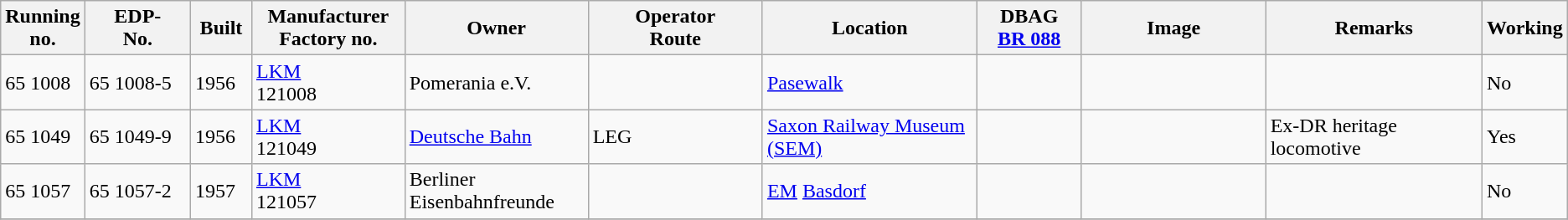<table class="wikitable" style="width="100%"; border:solid 1px #AAAAAA; background:#e3e3e3;">
<tr>
<th width="5%">Running<br>no.</th>
<th width="7%">EDP-<br>No.</th>
<th width="4%">Built</th>
<th width="10%">Manufacturer<br>Factory no.</th>
<th width="12%">Owner</th>
<th width="12%">Operator<br>Route</th>
<th width="15%">Location</th>
<th width="7%">DBAG<br><a href='#'>BR 088</a></th>
<th width="13%">Image</th>
<th width="20%">Remarks</th>
<th width="8%">Working</th>
</tr>
<tr>
<td>65 1008</td>
<td>65 1008-5</td>
<td>1956</td>
<td><a href='#'>LKM</a><br>121008</td>
<td>Pomerania e.V.</td>
<td></td>
<td><a href='#'>Pasewalk</a></td>
<td></td>
<td></td>
<td></td>
<td>No</td>
</tr>
<tr>
<td>65 1049</td>
<td>65 1049-9</td>
<td>1956</td>
<td><a href='#'>LKM</a><br>121049</td>
<td><a href='#'>Deutsche Bahn</a></td>
<td>LEG</td>
<td><a href='#'>Saxon Railway Museum (SEM)</a></td>
<td></td>
<td></td>
<td>Ex-DR heritage locomotive</td>
<td>Yes</td>
</tr>
<tr>
<td>65 1057</td>
<td>65 1057-2</td>
<td>1957</td>
<td><a href='#'>LKM</a><br>121057</td>
<td>Berliner Eisenbahnfreunde</td>
<td></td>
<td><a href='#'>EM</a> <a href='#'>Basdorf</a></td>
<td></td>
<td></td>
<td></td>
<td>No</td>
</tr>
<tr>
</tr>
</table>
